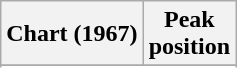<table class="wikitable sortable">
<tr>
<th>Chart (1967)</th>
<th>Peak<br>position</th>
</tr>
<tr>
</tr>
<tr>
</tr>
</table>
